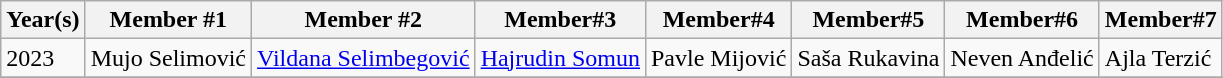<table class="wikitable">
<tr>
<th>Year(s)</th>
<th>Member #1</th>
<th>Member #2</th>
<th>Member#3</th>
<th>Member#4</th>
<th>Member#5</th>
<th>Member#6</th>
<th>Member#7</th>
</tr>
<tr>
<td>2023</td>
<td>Mujo Selimović</td>
<td><a href='#'>Vildana Selimbegović</a></td>
<td><a href='#'>Hajrudin Somun</a></td>
<td>Pavle Mijović</td>
<td>Saša Rukavina</td>
<td>Neven Anđelić</td>
<td>Ajla Terzić</td>
</tr>
<tr>
</tr>
</table>
